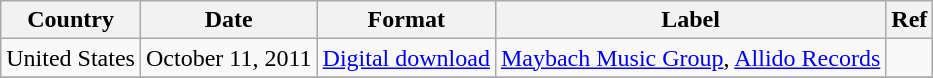<table class="wikitable">
<tr>
<th>Country</th>
<th>Date</th>
<th>Format</th>
<th>Label</th>
<th>Ref</th>
</tr>
<tr>
<td>United States</td>
<td rowspan="1">October 11, 2011</td>
<td rowspan="1"><a href='#'>Digital download</a></td>
<td rowspan="1"><a href='#'>Maybach Music Group</a>, <a href='#'>Allido Records</a></td>
<td></td>
</tr>
<tr>
</tr>
</table>
